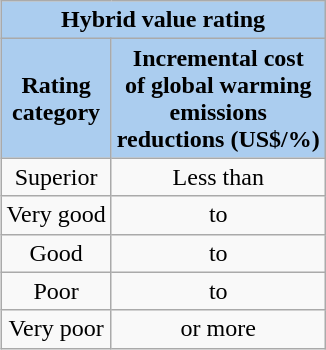<table class="wikitable" style="float: right; margin-left: 10px">
<tr>
<th colspan="2"  style="text-align:center; background:#abcdef;">Hybrid value rating</th>
</tr>
<tr>
<th style="background:#abcdef;">Rating<br>category</th>
<th style="background:#abcdef;">Incremental cost<br>of global warming<br>emissions<br>reductions (US$/%)</th>
</tr>
<tr align=center>
<td>Superior</td>
<td>Less than </td>
</tr>
<tr align=center>
<td>Very good</td>
<td> to </td>
</tr>
<tr align=center>
<td>Good</td>
<td> to </td>
</tr>
<tr align=center>
<td>Poor</td>
<td> to </td>
</tr>
<tr align=center>
<td>Very poor</td>
<td> or more</td>
</tr>
</table>
